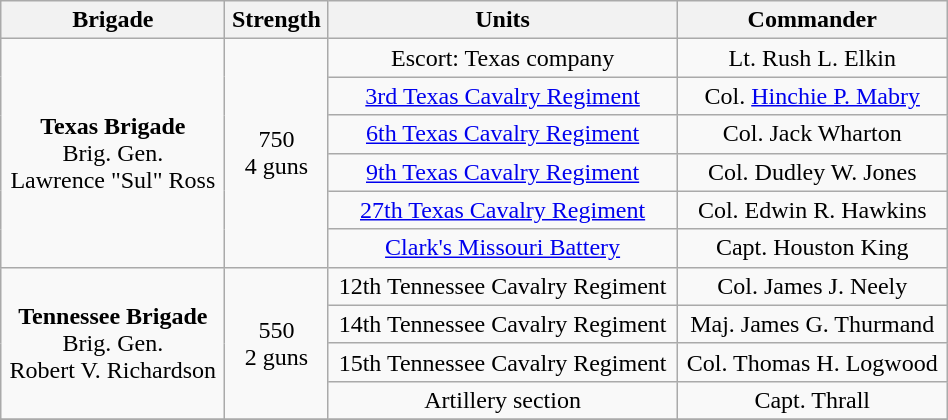<table class="wikitable" style="text-align:center; width:50%;">
<tr>
<th>Brigade</th>
<th>Strength</th>
<th>Units</th>
<th>Commander</th>
</tr>
<tr>
<td rowspan=6><strong>Texas Brigade</strong><br>Brig. Gen.<br>Lawrence "Sul" Ross</td>
<td rowspan=6>750<br>4 guns</td>
<td>Escort: Texas company</td>
<td>Lt. Rush L. Elkin</td>
</tr>
<tr>
<td><a href='#'>3rd Texas Cavalry Regiment</a></td>
<td>Col. <a href='#'>Hinchie P. Mabry</a></td>
</tr>
<tr>
<td><a href='#'>6th Texas Cavalry Regiment</a></td>
<td>Col. Jack Wharton</td>
</tr>
<tr>
<td><a href='#'>9th Texas Cavalry Regiment</a></td>
<td>Col. Dudley W. Jones</td>
</tr>
<tr>
<td><a href='#'>27th Texas Cavalry Regiment</a></td>
<td>Col. Edwin R. Hawkins</td>
</tr>
<tr>
<td><a href='#'>Clark's Missouri Battery</a></td>
<td>Capt. Houston King</td>
</tr>
<tr>
<td rowspan=4><strong>Tennessee Brigade</strong><br>Brig. Gen.<br>Robert V. Richardson</td>
<td rowspan=4>550<br>2 guns</td>
<td>12th Tennessee Cavalry Regiment</td>
<td>Col. James J. Neely</td>
</tr>
<tr>
<td>14th Tennessee Cavalry Regiment</td>
<td>Maj. James G. Thurmand</td>
</tr>
<tr>
<td>15th Tennessee Cavalry Regiment</td>
<td>Col. Thomas H. Logwood</td>
</tr>
<tr>
<td>Artillery section</td>
<td>Capt. Thrall</td>
</tr>
<tr>
</tr>
</table>
